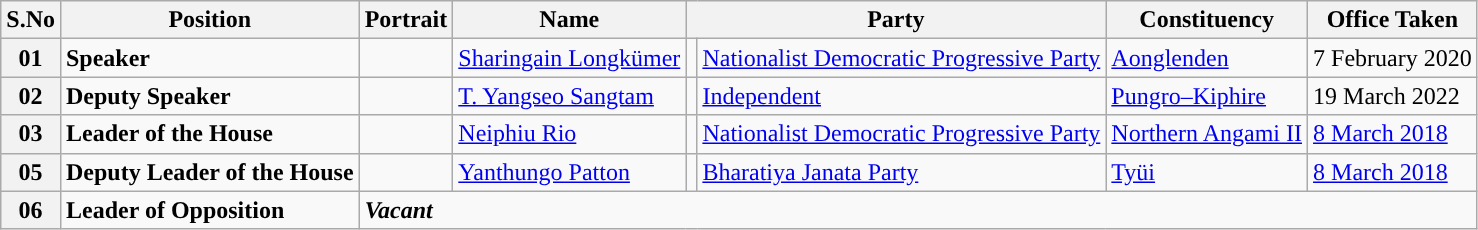<table class="wikitable sortable">
<tr>
<th>S.No</th>
<th>Position</th>
<th>Portrait</th>
<th>Name</th>
<th colspan="2">Party</th>
<th>Constituency</th>
<th>Office Taken</th>
</tr>
<tr>
<th><strong>01</strong></th>
<td><strong>Speaker</strong></td>
<td></td>
<td><a href='#'>Sharingain Longkümer</a></td>
<td style="background:"></td>
<td><a href='#'>Nationalist Democratic Progressive Party</a></td>
<td><a href='#'>Aonglenden</a></td>
<td>7 February 2020</td>
</tr>
<tr>
<th><strong>02</strong></th>
<td><strong>Deputy Speaker</strong></td>
<td></td>
<td><a href='#'>T. Yangseo Sangtam</a></td>
<td style="background:"></td>
<td><a href='#'>Independent</a></td>
<td><a href='#'>Pungro–Kiphire</a></td>
<td>19 March 2022</td>
</tr>
<tr>
<th><strong>03</strong></th>
<td><strong>Leader of the House</strong></td>
<td></td>
<td><a href='#'>Neiphiu Rio</a></td>
<td style="background:"></td>
<td><a href='#'>Nationalist Democratic Progressive Party</a></td>
<td><a href='#'>Northern Angami II</a></td>
<td><a href='#'>8 March 2018</a></td>
</tr>
<tr>
<th>05</th>
<td><strong>Deputy Leader of the House</strong></td>
<td></td>
<td><a href='#'>Yanthungo Patton</a></td>
<td style="background:"></td>
<td><a href='#'>Bharatiya Janata Party</a></td>
<td><a href='#'>Tyüi</a></td>
<td><a href='#'>8 March 2018</a></td>
</tr>
<tr>
<th>06</th>
<td><strong>Leader of Opposition</strong></td>
<td colspan="6"><strong><em>Vacant</em></strong></td>
</tr>
</table>
